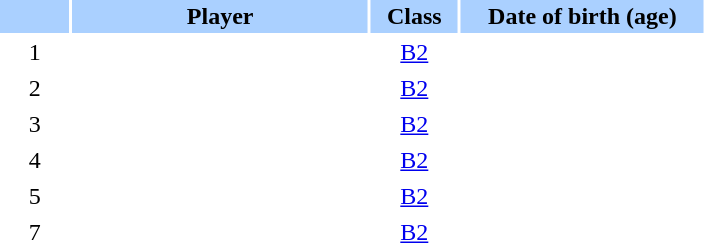<table class="sortable" border="0" cellspacing="2" cellpadding="2">
<tr style="background-color:#AAD0FF">
<th width=8%></th>
<th width=34%>Player</th>
<th width=10%>Class</th>
<th width=28%>Date of birth (age)</th>
</tr>
<tr>
<td style="text-align: center;">1</td>
<td></td>
<td style="text-align: center;"><a href='#'>B2</a></td>
<td style="text-align: center;"></td>
</tr>
<tr>
<td style="text-align: center;">2</td>
<td></td>
<td style="text-align: center;"><a href='#'>B2</a></td>
<td style="text-align: center;"></td>
</tr>
<tr>
<td style="text-align: center;">3</td>
<td></td>
<td style="text-align: center;"><a href='#'>B2</a></td>
<td style="text-align: center;"></td>
</tr>
<tr>
<td style="text-align: center;">4</td>
<td></td>
<td style="text-align: center;"><a href='#'>B2</a></td>
<td style="text-align: center;"></td>
</tr>
<tr>
<td style="text-align: center;">5</td>
<td></td>
<td style="text-align: center;"><a href='#'>B2</a></td>
<td style="text-align: center;"></td>
</tr>
<tr>
<td style="text-align: center;">7</td>
<td></td>
<td style="text-align: center;"><a href='#'>B2</a></td>
<td style="text-align: center;"></td>
</tr>
</table>
